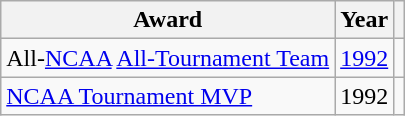<table class="wikitable">
<tr>
<th>Award</th>
<th>Year</th>
<th></th>
</tr>
<tr>
<td>All-<a href='#'>NCAA</a> <a href='#'>All-Tournament Team</a></td>
<td><a href='#'>1992</a></td>
<td></td>
</tr>
<tr>
<td><a href='#'>NCAA Tournament MVP</a></td>
<td>1992</td>
</tr>
</table>
